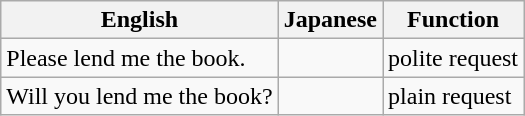<table class="wikitable">
<tr>
<th>English</th>
<th>Japanese</th>
<th>Function</th>
</tr>
<tr>
<td>Please lend me the book.</td>
<td></td>
<td>polite request</td>
</tr>
<tr>
<td>Will you lend me the book?</td>
<td></td>
<td>plain request</td>
</tr>
</table>
